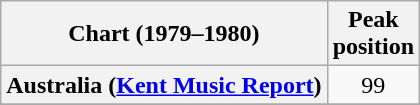<table class="wikitable sortable plainrowheaders" style="text-align:center">
<tr>
<th>Chart (1979–1980)</th>
<th>Peak<br>position</th>
</tr>
<tr>
<th scope="row">Australia (<a href='#'>Kent Music Report</a>)</th>
<td>99</td>
</tr>
<tr>
</tr>
<tr>
</tr>
<tr>
</tr>
<tr>
</tr>
</table>
